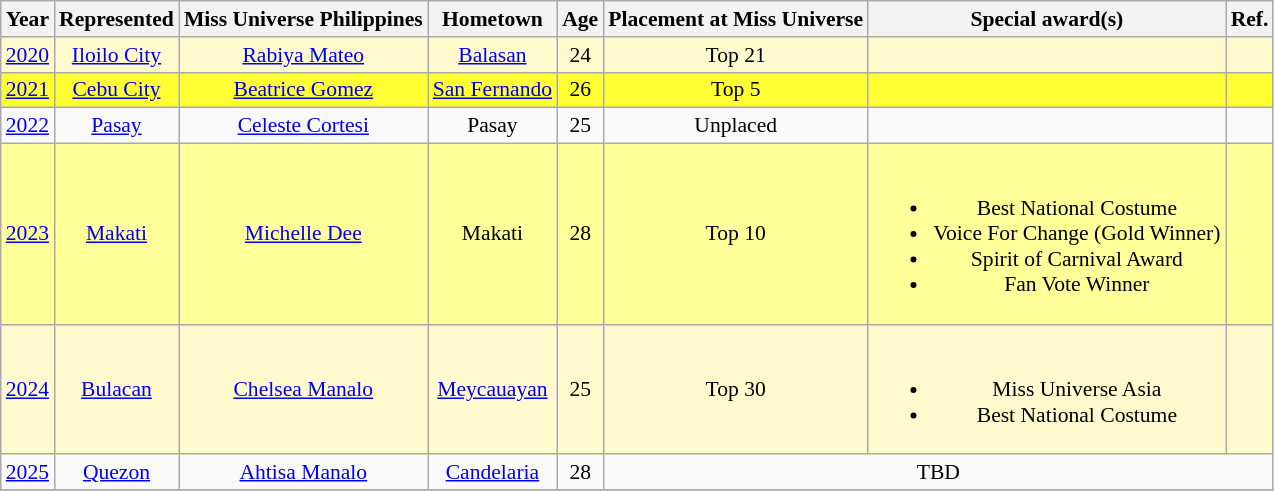<table class="wikitable sortable" style="font-size: 90%; text-align:center">
<tr>
<th>Year</th>
<th>Represented</th>
<th>Miss Universe Philippines</th>
<th>Hometown</th>
<th>Age</th>
<th>Placement at Miss Universe</th>
<th>Special award(s)</th>
<th>Ref.</th>
</tr>
<tr style="background-color:#FFFACD;">
<td><a href='#'>2020</a></td>
<td><a href='#'>Iloilo City</a></td>
<td><a href='#'>Rabiya Mateo</a></td>
<td><a href='#'>Balasan</a></td>
<td>24</td>
<td>Top 21</td>
<td></td>
<td></td>
</tr>
<tr style="background-color:#FFFF33;">
<td><a href='#'>2021</a></td>
<td><a href='#'>Cebu City</a></td>
<td><a href='#'>Beatrice Gomez</a></td>
<td><a href='#'>San Fernando</a></td>
<td>26</td>
<td>Top 5</td>
<td></td>
<td></td>
</tr>
<tr>
<td><a href='#'>2022</a></td>
<td><a href='#'>Pasay</a></td>
<td><a href='#'>Celeste Cortesi</a></td>
<td>Pasay</td>
<td>25</td>
<td>Unplaced</td>
<td></td>
<td></td>
</tr>
<tr style="background-color:#FFFF99;">
<td><a href='#'>2023</a></td>
<td><a href='#'>Makati</a></td>
<td><a href='#'>Michelle Dee</a></td>
<td>Makati</td>
<td>28</td>
<td>Top 10</td>
<td style="background:;"><br><ul><li>Best National Costume</li><li>Voice For Change (Gold Winner)</li><li>Spirit of Carnival Award</li><li>Fan Vote Winner</li></ul></td>
<td></td>
</tr>
<tr style="background-color:#FFFACD;">
<td><a href='#'>2024</a></td>
<td><a href='#'>Bulacan</a></td>
<td><a href='#'>Chelsea Manalo</a></td>
<td><a href='#'>Meycauayan</a></td>
<td>25</td>
<td>Top 30</td>
<td style="background:;"><br><ul><li>Miss Universe Asia</li><li>Best National Costume</li></ul></td>
<td></td>
</tr>
<tr>
<td><a href='#'>2025</a></td>
<td><a href='#'>Quezon</a></td>
<td><a href='#'>Ahtisa Manalo</a></td>
<td><a href='#'>Candelaria</a></td>
<td>28</td>
<td colspan="3">TBD</td>
</tr>
<tr>
</tr>
</table>
